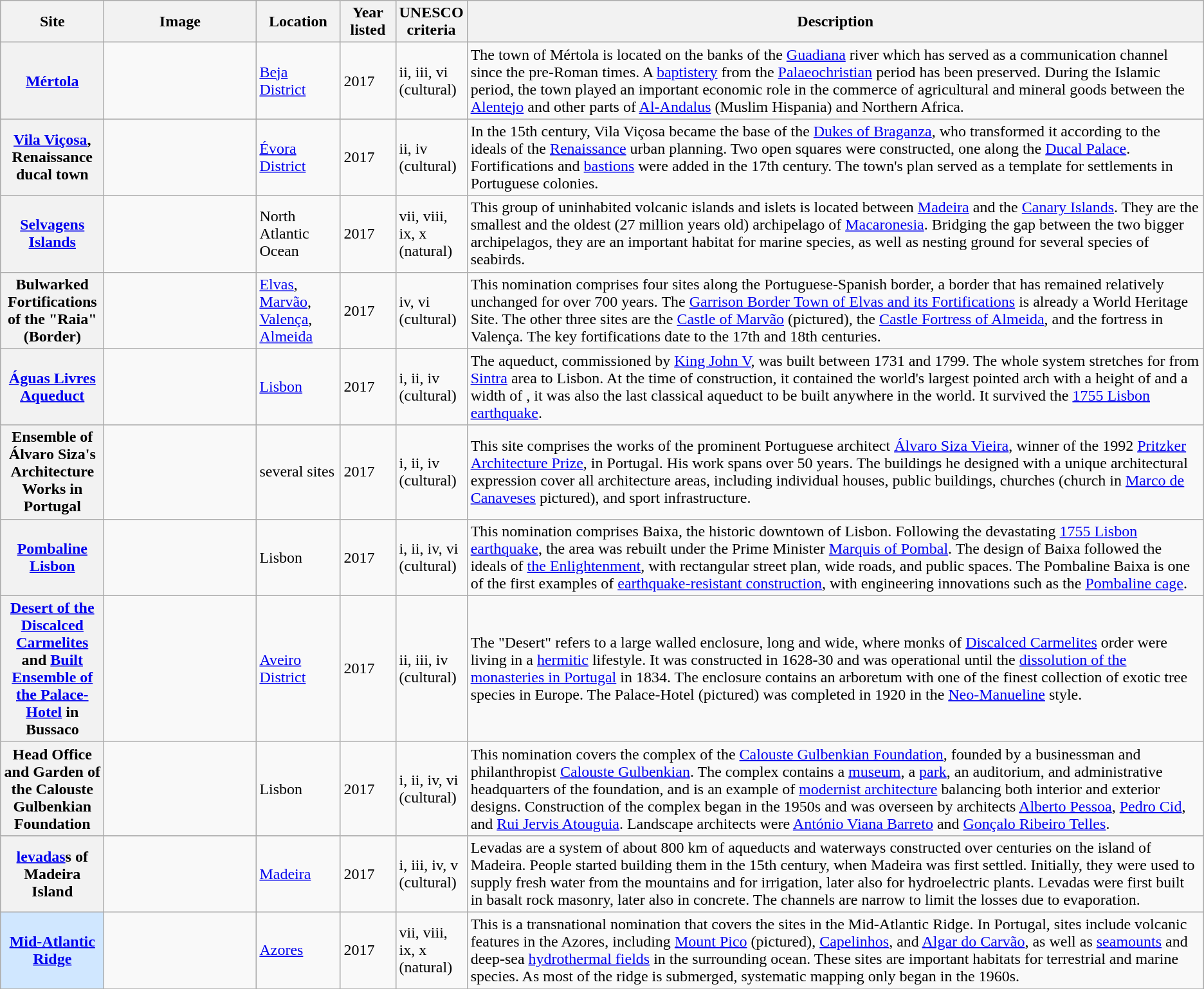<table class="wikitable sortable plainrowheaders">
<tr>
<th style="width:100px;" scope="col">Site</th>
<th class="unsortable"  style="width:150px;" scope="col">Image</th>
<th style="width:80px;" scope="col">Location</th>
<th style="width:50px;" scope="col">Year listed</th>
<th style="width:60px;" scope="col">UNESCO criteria</th>
<th scope="col" class="unsortable">Description</th>
</tr>
<tr>
<th scope="row"><a href='#'>Mértola</a></th>
<td></td>
<td><a href='#'>Beja District</a></td>
<td>2017</td>
<td>ii, iii, vi (cultural)</td>
<td>The town of Mértola is located on the banks of the <a href='#'>Guadiana</a> river which has served as a communication channel since the pre-Roman times. A <a href='#'>baptistery</a> from the <a href='#'>Palaeochristian</a> period has been preserved. During the Islamic period, the town played an important economic role in the commerce of agricultural and mineral goods between the <a href='#'>Alentejo</a> and other parts of <a href='#'>Al-Andalus</a> (Muslim Hispania) and Northern Africa.</td>
</tr>
<tr>
<th scope="row"><a href='#'>Vila Viçosa</a>, Renaissance ducal town</th>
<td></td>
<td><a href='#'>Évora District</a></td>
<td>2017</td>
<td>ii, iv (cultural)</td>
<td>In the 15th century, Vila Viçosa became the base of the <a href='#'>Dukes of Braganza</a>, who transformed it according to the ideals of the <a href='#'>Renaissance</a> urban planning. Two open squares were constructed, one along the <a href='#'>Ducal Palace</a>. Fortifications and <a href='#'>bastions</a> were added in the 17th century. The town's plan served as a template for settlements in Portuguese colonies.</td>
</tr>
<tr>
<th scope="row"><a href='#'>Selvagens Islands</a></th>
<td></td>
<td>North Atlantic Ocean</td>
<td>2017</td>
<td>vii, viii, ix, x (natural)</td>
<td>This group of uninhabited volcanic islands and islets is located between <a href='#'>Madeira</a> and the <a href='#'>Canary Islands</a>. They are the smallest and the oldest (27 million years old) archipelago of <a href='#'>Macaronesia</a>. Bridging the gap between the two bigger archipelagos, they are an important habitat for marine species, as well as nesting ground for several species of seabirds.</td>
</tr>
<tr>
<th scope="row">Bulwarked Fortifications of the "Raia" (Border)</th>
<td></td>
<td><a href='#'>Elvas</a>, <a href='#'>Marvão</a>, <a href='#'>Valença</a>, <a href='#'>Almeida</a></td>
<td>2017</td>
<td>iv, vi (cultural)</td>
<td>This nomination comprises four sites along the Portuguese-Spanish border, a border that has remained relatively unchanged for over 700 years. The <a href='#'>Garrison Border Town of Elvas and its Fortifications</a> is already a World Heritage Site. The other three sites are the <a href='#'>Castle of Marvão</a> (pictured), the <a href='#'>Castle Fortress of Almeida</a>, and the fortress in Valença. The key fortifications date to the 17th and 18th centuries.</td>
</tr>
<tr>
<th scope="row"><a href='#'>Águas Livres Aqueduct</a></th>
<td></td>
<td><a href='#'>Lisbon</a></td>
<td>2017</td>
<td>i, ii, iv (cultural)</td>
<td>The aqueduct, commissioned by <a href='#'>King John V</a>, was built between 1731 and 1799. The whole system stretches for  from <a href='#'>Sintra</a> area to Lisbon. At the time of construction, it contained the world's largest pointed arch with a height of  and a width of , it was also the last classical aqueduct to be built anywhere in the world. It survived the <a href='#'>1755 Lisbon earthquake</a>.</td>
</tr>
<tr>
<th scope="row">Ensemble of Álvaro Siza's Architecture Works in Portugal</th>
<td></td>
<td>several sites</td>
<td>2017</td>
<td>i, ii, iv (cultural)</td>
<td>This site comprises the works of the prominent Portuguese architect <a href='#'>Álvaro Siza Vieira</a>, winner of the 1992 <a href='#'>Pritzker Architecture Prize</a>, in Portugal. His work spans over 50 years. The buildings he designed with a unique architectural expression cover all architecture areas, including individual houses, public buildings, churches (church in <a href='#'>Marco de Canaveses</a> pictured), and sport infrastructure.</td>
</tr>
<tr>
<th scope="row"><a href='#'>Pombaline Lisbon</a></th>
<td></td>
<td>Lisbon</td>
<td>2017</td>
<td>i, ii, iv, vi (cultural)</td>
<td>This nomination comprises Baixa, the historic downtown of Lisbon. Following the devastating <a href='#'>1755 Lisbon earthquake</a>, the area was rebuilt under the Prime Minister <a href='#'>Marquis of Pombal</a>. The design of Baixa followed the ideals of <a href='#'>the Enlightenment</a>, with rectangular street plan, wide roads, and public spaces. The Pombaline Baixa is one of the first examples of <a href='#'>earthquake-resistant construction</a>, with engineering innovations such as the <a href='#'>Pombaline cage</a>.</td>
</tr>
<tr>
<th scope="row"><a href='#'>Desert of the Discalced Carmelites</a> and <a href='#'>Built Ensemble of the Palace-Hotel</a> in Bussaco</th>
<td></td>
<td><a href='#'>Aveiro District</a></td>
<td>2017</td>
<td>ii, iii, iv (cultural)</td>
<td>The "Desert" refers to a large walled enclosure,  long and  wide, where monks of <a href='#'>Discalced Carmelites</a> order were living in a <a href='#'>hermitic</a> lifestyle. It was constructed in 1628-30 and was operational until the <a href='#'>dissolution of the monasteries in Portugal</a> in 1834. The enclosure contains an arboretum with one of the finest collection of exotic tree species in Europe. The Palace-Hotel (pictured) was completed in 1920 in the <a href='#'>Neo-Manueline</a> style.</td>
</tr>
<tr>
<th scope="row">Head Office and Garden of the Calouste Gulbenkian Foundation</th>
<td></td>
<td>Lisbon</td>
<td>2017</td>
<td>i, ii, iv, vi (cultural)</td>
<td>This nomination covers the complex of the <a href='#'>Calouste Gulbenkian Foundation</a>, founded by a businessman and philanthropist <a href='#'>Calouste Gulbenkian</a>. The complex contains a <a href='#'>museum</a>, a <a href='#'>park</a>, an auditorium, and administrative headquarters of the foundation, and is an example of <a href='#'>modernist architecture</a> balancing both interior and exterior designs. Construction of the complex began in the 1950s and was overseen by architects <a href='#'>Alberto Pessoa</a>, <a href='#'>Pedro Cid</a>, and <a href='#'>Rui Jervis Atouguia</a>. Landscape architects were <a href='#'>António Viana Barreto</a> and <a href='#'>Gonçalo Ribeiro Telles</a>.</td>
</tr>
<tr>
<th scope="row"><a href='#'>levadas</a>s of Madeira Island</th>
<td></td>
<td><a href='#'>Madeira</a></td>
<td>2017</td>
<td>i, iii, iv, v (cultural)</td>
<td>Levadas are a system of about 800 km of aqueducts and waterways constructed over centuries on the island of Madeira. People started building them in the 15th century, when Madeira was first settled. Initially, they were used to supply fresh water from the mountains and for irrigation, later also for hydroelectric plants. Levadas were first built in basalt rock masonry, later also in concrete. The channels are narrow to limit the losses due to evaporation.</td>
</tr>
<tr>
<th scope="row" style="background:#D0E7FF;"><a href='#'>Mid-Atlantic Ridge</a></th>
<td></td>
<td><a href='#'>Azores</a></td>
<td>2017</td>
<td>vii, viii, ix, x (natural)</td>
<td>This is a transnational nomination that covers the sites in the Mid-Atlantic Ridge. In Portugal, sites include volcanic features in the Azores, including <a href='#'>Mount Pico</a> (pictured), <a href='#'>Capelinhos</a>, and <a href='#'>Algar do Carvão</a>, as well as <a href='#'>seamounts</a> and deep-sea <a href='#'>hydrothermal fields</a> in the surrounding ocean. These sites are important habitats for terrestrial and marine species. As most of the ridge is submerged, systematic mapping only began in the 1960s.</td>
</tr>
<tr>
</tr>
</table>
